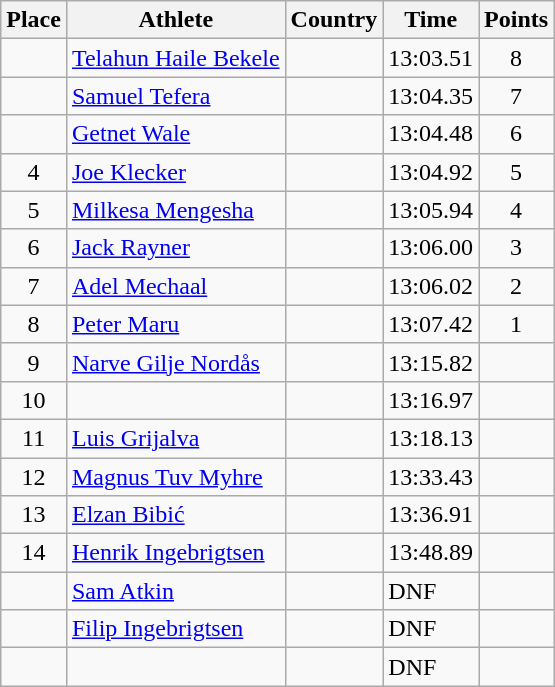<table class="wikitable">
<tr>
<th>Place</th>
<th>Athlete</th>
<th>Country</th>
<th>Time</th>
<th>Points</th>
</tr>
<tr>
<td align=center></td>
<td><a href='#'>Telahun Haile Bekele</a></td>
<td></td>
<td>13:03.51</td>
<td align=center>8</td>
</tr>
<tr>
<td align=center></td>
<td><a href='#'>Samuel Tefera</a></td>
<td></td>
<td>13:04.35</td>
<td align=center>7</td>
</tr>
<tr>
<td align=center></td>
<td><a href='#'>Getnet Wale</a></td>
<td></td>
<td>13:04.48</td>
<td align=center>6</td>
</tr>
<tr>
<td align=center>4</td>
<td><a href='#'>Joe Klecker</a></td>
<td></td>
<td>13:04.92</td>
<td align=center>5</td>
</tr>
<tr>
<td align=center>5</td>
<td><a href='#'>Milkesa Mengesha</a></td>
<td></td>
<td>13:05.94</td>
<td align=center>4</td>
</tr>
<tr>
<td align=center>6</td>
<td><a href='#'>Jack Rayner</a></td>
<td></td>
<td>13:06.00</td>
<td align=center>3</td>
</tr>
<tr>
<td align=center>7</td>
<td><a href='#'>Adel Mechaal</a></td>
<td></td>
<td>13:06.02</td>
<td align=center>2</td>
</tr>
<tr>
<td align=center>8</td>
<td><a href='#'>Peter Maru</a></td>
<td></td>
<td>13:07.42</td>
<td align=center>1</td>
</tr>
<tr>
<td align=center>9</td>
<td><a href='#'>Narve Gilje Nordås</a></td>
<td></td>
<td>13:15.82</td>
<td align=center></td>
</tr>
<tr>
<td align=center>10</td>
<td></td>
<td></td>
<td>13:16.97</td>
<td align=center></td>
</tr>
<tr>
<td align=center>11</td>
<td><a href='#'>Luis Grijalva</a></td>
<td></td>
<td>13:18.13</td>
<td align=center></td>
</tr>
<tr>
<td align=center>12</td>
<td><a href='#'>Magnus Tuv Myhre</a></td>
<td></td>
<td>13:33.43</td>
<td align=center></td>
</tr>
<tr>
<td align=center>13</td>
<td><a href='#'>Elzan Bibić</a></td>
<td></td>
<td>13:36.91</td>
<td align=center></td>
</tr>
<tr>
<td align=center>14</td>
<td><a href='#'>Henrik Ingebrigtsen</a></td>
<td></td>
<td>13:48.89</td>
<td align=center></td>
</tr>
<tr>
<td align=center></td>
<td><a href='#'>Sam Atkin</a></td>
<td></td>
<td>DNF</td>
<td align=center></td>
</tr>
<tr>
<td align=center></td>
<td><a href='#'>Filip Ingebrigtsen</a></td>
<td></td>
<td>DNF</td>
<td align=center></td>
</tr>
<tr>
<td align=center></td>
<td></td>
<td></td>
<td>DNF</td>
<td align=center></td>
</tr>
</table>
